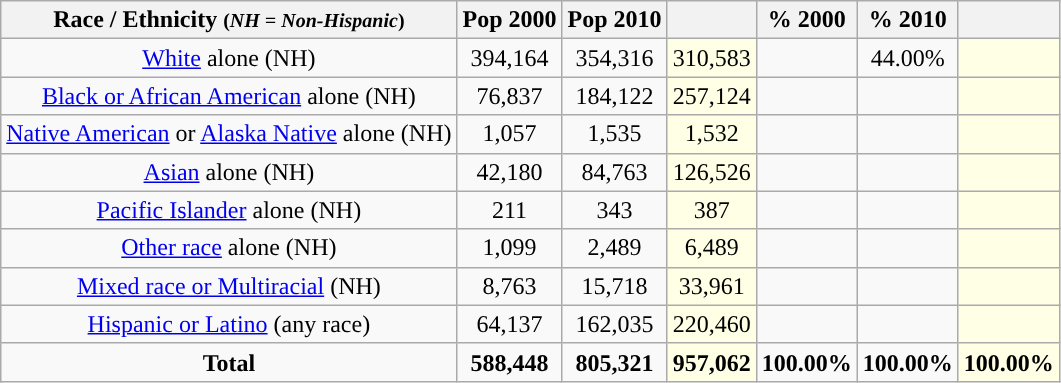<table class="wikitable" style="text-align:center;">
<tr>
<th>Race / Ethnicity <small>(<em>NH = Non-Hispanic</em>)</small></th>
<th>Pop 2000</th>
<th>Pop 2010</th>
<th></th>
<th>% 2000</th>
<th>% 2010</th>
<th></th>
</tr>
<tr>
<td><a href='#'>White</a> alone (NH)</td>
<td>394,164</td>
<td>354,316</td>
<td style='background: #ffffe6;'>310,583</td>
<td></td>
<td>44.00%</td>
<td style='background: #ffffe6;'></td>
</tr>
<tr>
<td><a href='#'>Black or African American</a> alone (NH)</td>
<td>76,837</td>
<td>184,122</td>
<td style='background: #ffffe6;'>257,124</td>
<td></td>
<td></td>
<td style='background: #ffffe6;'></td>
</tr>
<tr>
<td><a href='#'>Native American</a> or <a href='#'>Alaska Native</a> alone (NH)</td>
<td>1,057</td>
<td>1,535</td>
<td style='background: #ffffe6;'>1,532</td>
<td></td>
<td></td>
<td style='background: #ffffe6;'></td>
</tr>
<tr>
<td><a href='#'>Asian</a> alone (NH)</td>
<td>42,180</td>
<td>84,763</td>
<td style='background: #ffffe6;'>126,526</td>
<td></td>
<td></td>
<td style='background: #ffffe6;'></td>
</tr>
<tr>
<td><a href='#'>Pacific Islander</a> alone (NH)</td>
<td>211</td>
<td>343</td>
<td style='background: #ffffe6;'>387</td>
<td></td>
<td></td>
<td style='background: #ffffe6;'></td>
</tr>
<tr>
<td><a href='#'>Other race</a> alone (NH)</td>
<td>1,099</td>
<td>2,489</td>
<td style='background: #ffffe6;'>6,489</td>
<td></td>
<td></td>
<td style='background: #ffffe6;'></td>
</tr>
<tr>
<td><a href='#'>Mixed race or Multiracial</a> (NH)</td>
<td>8,763</td>
<td>15,718</td>
<td style='background: #ffffe6;'>33,961</td>
<td></td>
<td></td>
<td style='background: #ffffe6;'></td>
</tr>
<tr>
<td><a href='#'>Hispanic or Latino</a> (any race)</td>
<td>64,137</td>
<td>162,035</td>
<td style='background: #ffffe6;'>220,460</td>
<td></td>
<td></td>
<td style='background: #ffffe6;'></td>
</tr>
<tr>
<td><strong>Total</strong></td>
<td><strong>588,448</strong></td>
<td><strong>805,321</strong></td>
<td style='background: #ffffe6;'><strong>957,062</strong></td>
<td><strong>100.00%</strong></td>
<td><strong>100.00%</strong></td>
<td style='background: #ffffe6;'><strong>100.00%</strong></td>
</tr>
</table>
